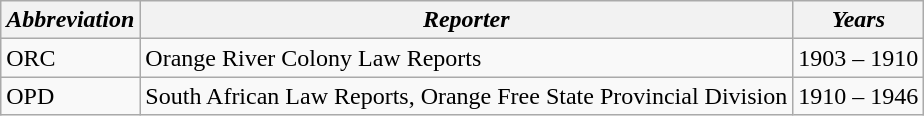<table class="wikitable">
<tr>
<th><em>Abbreviation</em></th>
<th><em>Reporter</em></th>
<th><em>Years</em></th>
</tr>
<tr valign="top">
<td>ORC</td>
<td>Orange River Colony Law Reports</td>
<td>1903 – 1910</td>
</tr>
<tr valign="top">
<td>OPD</td>
<td>South African Law Reports, Orange Free State Provincial Division</td>
<td>1910 – 1946</td>
</tr>
</table>
